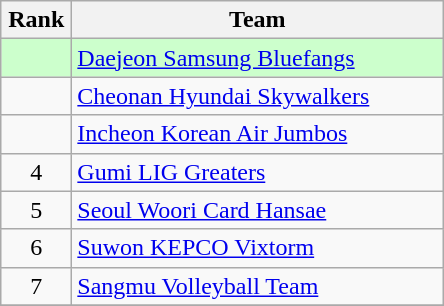<table class="wikitable" style="text-align: center;">
<tr>
<th width=40>Rank</th>
<th width=240>Team</th>
</tr>
<tr bgcolor=#ccffcc>
<td></td>
<td align=left><a href='#'>Daejeon Samsung Bluefangs</a></td>
</tr>
<tr>
<td></td>
<td align=left><a href='#'>Cheonan Hyundai Skywalkers</a></td>
</tr>
<tr>
<td></td>
<td align=left><a href='#'>Incheon Korean Air Jumbos</a></td>
</tr>
<tr>
<td>4</td>
<td align=left><a href='#'>Gumi LIG Greaters</a></td>
</tr>
<tr>
<td>5</td>
<td align=left><a href='#'>Seoul Woori Card Hansae</a></td>
</tr>
<tr>
<td>6</td>
<td align=left><a href='#'>Suwon KEPCO Vixtorm</a></td>
</tr>
<tr>
<td>7</td>
<td align=left><a href='#'>Sangmu Volleyball Team</a></td>
</tr>
<tr>
</tr>
</table>
